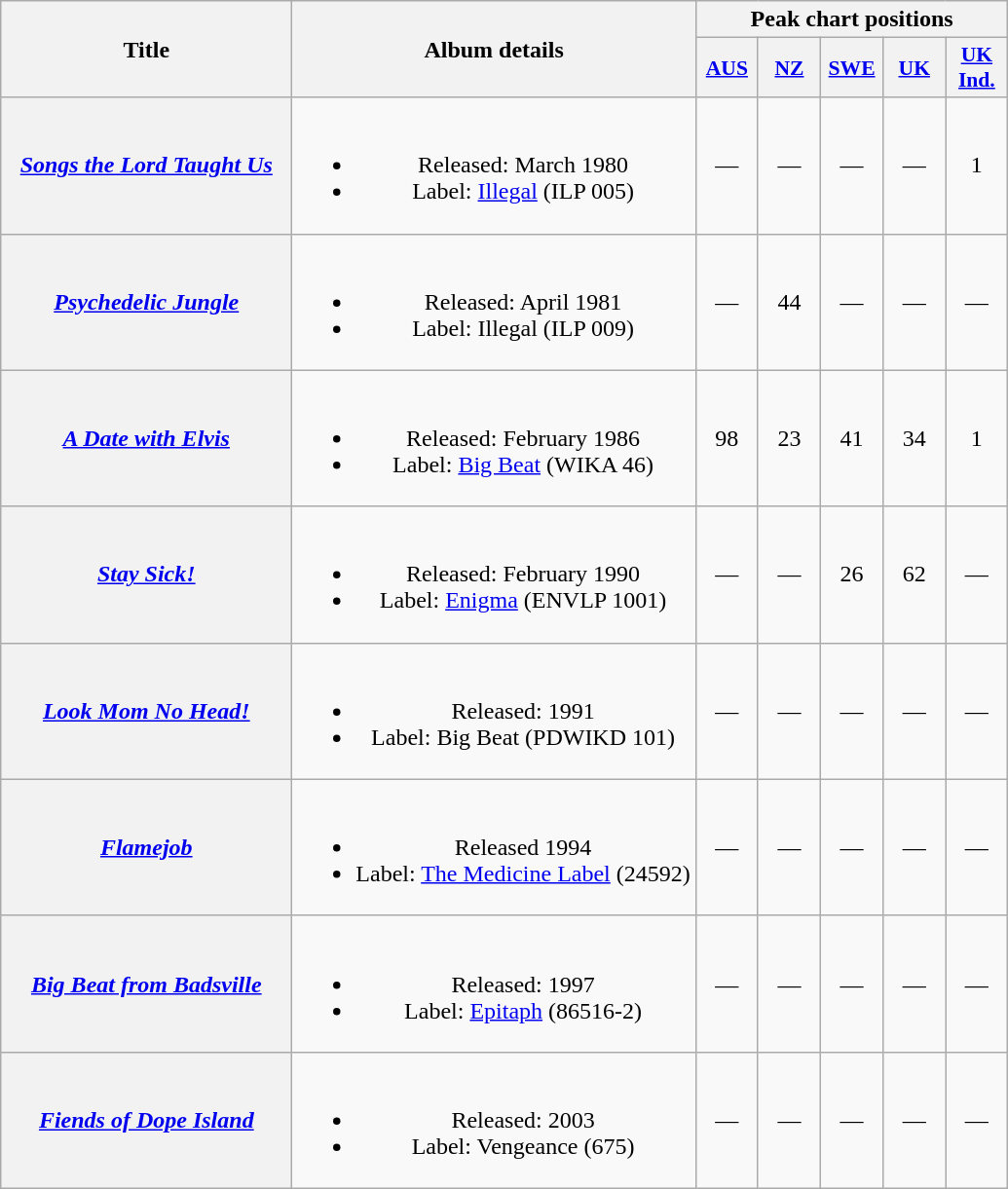<table class="wikitable plainrowheaders" style="text-align:center;">
<tr>
<th scope="col" rowspan="2" style="width:12em;">Title</th>
<th scope="col" rowspan="2">Album details</th>
<th colspan="5">Peak chart positions</th>
</tr>
<tr>
<th scope="col" style="width:2.5em;font-size:90%;"><a href='#'>AUS</a><br></th>
<th scope="col" style="width:2.5em;font-size:90%;"><a href='#'>NZ</a><br></th>
<th scope="col" style="width:2.5em;font-size:90%;"><a href='#'>SWE</a><br></th>
<th scope="col" style="width:2.5em;font-size:90%;"><a href='#'>UK</a><br></th>
<th scope="col" style="width:2.5em;font-size:90%;"><a href='#'>UK<br>Ind.</a><br></th>
</tr>
<tr>
<th scope="row"><em><a href='#'>Songs the Lord Taught Us</a></em></th>
<td><br><ul><li>Released: March 1980</li><li>Label: <a href='#'>Illegal</a> (ILP 005)</li></ul></td>
<td>—</td>
<td>—</td>
<td>—</td>
<td>—</td>
<td>1</td>
</tr>
<tr>
<th scope="row"><em><a href='#'>Psychedelic Jungle</a></em></th>
<td><br><ul><li>Released: April 1981</li><li>Label: Illegal (ILP 009)</li></ul></td>
<td>—</td>
<td>44</td>
<td>—</td>
<td>—</td>
<td>—</td>
</tr>
<tr>
<th scope="row"><em><a href='#'>A Date with Elvis</a></em></th>
<td><br><ul><li>Released: February 1986</li><li>Label: <a href='#'>Big Beat</a> (WIKA 46)</li></ul></td>
<td>98</td>
<td>23</td>
<td>41</td>
<td>34</td>
<td>1</td>
</tr>
<tr>
<th scope="row"><em><a href='#'>Stay Sick!</a></em></th>
<td><br><ul><li>Released: February 1990</li><li>Label: <a href='#'>Enigma</a> (ENVLP 1001)</li></ul></td>
<td>—</td>
<td>—</td>
<td>26</td>
<td>62</td>
<td>—</td>
</tr>
<tr>
<th scope="row"><em><a href='#'>Look Mom No Head!</a></em></th>
<td><br><ul><li>Released: 1991</li><li>Label: Big Beat (PDWIKD 101)</li></ul></td>
<td>—</td>
<td>—</td>
<td>—</td>
<td>—</td>
<td>—</td>
</tr>
<tr>
<th scope="row"><em><a href='#'>Flamejob</a></em></th>
<td><br><ul><li>Released 1994</li><li>Label: <a href='#'>The Medicine Label</a> (24592)</li></ul></td>
<td>—</td>
<td>—</td>
<td>—</td>
<td>—</td>
<td>—</td>
</tr>
<tr>
<th scope="row"><em><a href='#'>Big Beat from Badsville</a></em></th>
<td><br><ul><li>Released: 1997</li><li>Label: <a href='#'>Epitaph</a> (86516-2)</li></ul></td>
<td>—</td>
<td>—</td>
<td>—</td>
<td>—</td>
<td>—</td>
</tr>
<tr>
<th scope="row"><em><a href='#'>Fiends of Dope Island</a></em></th>
<td><br><ul><li>Released: 2003</li><li>Label: Vengeance (675)</li></ul></td>
<td>—</td>
<td>—</td>
<td>—</td>
<td>—</td>
<td>—</td>
</tr>
</table>
